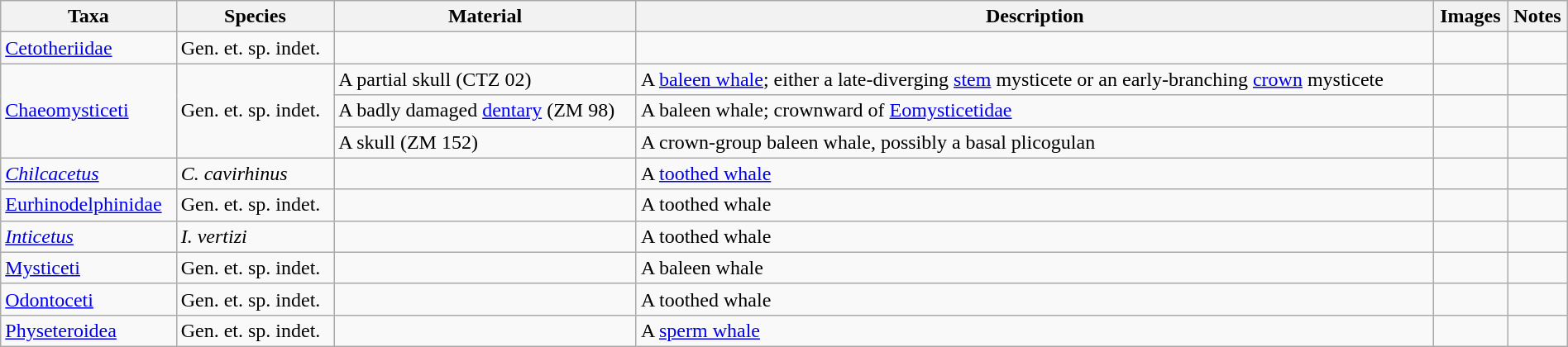<table class="wikitable"  style="margin:auto; width:100%;">
<tr>
<th>Taxa</th>
<th>Species</th>
<th>Material</th>
<th>Description</th>
<th>Images</th>
<th class=unsortable>Notes</th>
</tr>
<tr>
<td><a href='#'>Cetotheriidae</a></td>
<td>Gen. et. sp. indet.</td>
<td></td>
<td></td>
<td></td>
</tr>
<tr>
<td rowspan="3"><a href='#'>Chaeomysticeti</a></td>
<td rowspan="3">Gen. et. sp. indet.</td>
<td>A partial skull (CTZ 02)</td>
<td>A <a href='#'>baleen whale</a>; either a late-diverging <a href='#'>stem</a> mysticete or an early-branching <a href='#'>crown</a> mysticete</td>
<td></td>
<td></td>
</tr>
<tr>
<td>A badly damaged <a href='#'>dentary</a> (ZM 98)</td>
<td>A baleen whale; crownward of <a href='#'>Eomysticetidae</a></td>
<td></td>
<td></td>
</tr>
<tr>
<td>A skull (ZM 152)</td>
<td>A crown-group baleen whale, possibly a basal plicogulan</td>
<td></td>
<td></td>
</tr>
<tr>
<td><em><a href='#'>Chilcacetus</a></em></td>
<td><em>C. cavirhinus</em></td>
<td></td>
<td>A <a href='#'>toothed whale</a></td>
<td></td>
<td></td>
</tr>
<tr>
<td><a href='#'>Eurhinodelphinidae</a></td>
<td>Gen. et. sp. indet.</td>
<td></td>
<td>A toothed whale</td>
<td></td>
</tr>
<tr>
<td><em><a href='#'>Inticetus</a></em></td>
<td><em>I. vertizi</em></td>
<td></td>
<td>A toothed whale</td>
<td></td>
<td></td>
</tr>
<tr>
<td><a href='#'>Mysticeti</a></td>
<td>Gen. et. sp. indet.</td>
<td></td>
<td>A baleen whale</td>
<td></td>
<td></td>
</tr>
<tr>
<td><a href='#'>Odontoceti</a></td>
<td>Gen. et. sp. indet.</td>
<td></td>
<td>A toothed whale</td>
<td></td>
<td></td>
</tr>
<tr>
<td><a href='#'>Physeteroidea</a></td>
<td>Gen. et. sp. indet.</td>
<td></td>
<td>A <a href='#'>sperm whale</a></td>
<td></td>
<td></td>
</tr>
</table>
